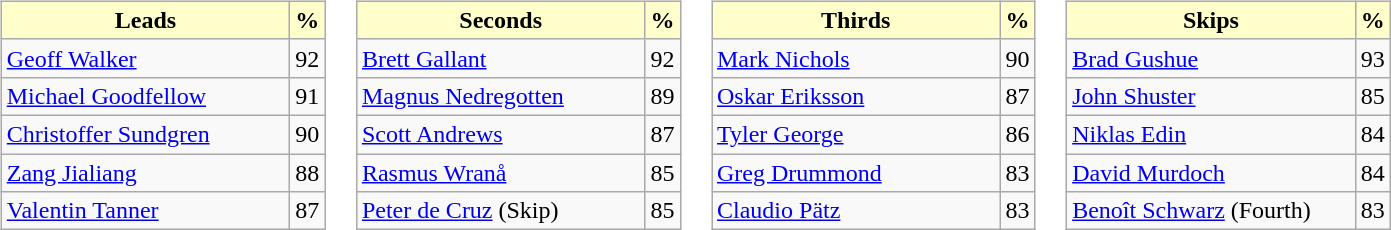<table>
<tr>
<td valign=top><br><table class="wikitable">
<tr>
<th style="background:#ffc; width:185px;">Leads</th>
<th style="background:#ffc;">%</th>
</tr>
<tr>
<td> <a href='#'>Geoff Walker</a></td>
<td>92</td>
</tr>
<tr>
<td> <a href='#'>Michael Goodfellow</a></td>
<td>91</td>
</tr>
<tr>
<td> <a href='#'>Christoffer Sundgren</a></td>
<td>90</td>
</tr>
<tr>
<td> <a href='#'>Zang Jialiang</a></td>
<td>88</td>
</tr>
<tr>
<td> <a href='#'>Valentin Tanner</a></td>
<td>87</td>
</tr>
</table>
</td>
<td valign=top><br><table class="wikitable">
<tr>
<th style="background:#ffc; width:185px;">Seconds</th>
<th style="background:#ffc;">%</th>
</tr>
<tr>
<td> <a href='#'>Brett Gallant</a></td>
<td>92</td>
</tr>
<tr>
<td> <a href='#'>Magnus Nedregotten</a></td>
<td>89</td>
</tr>
<tr>
<td> <a href='#'>Scott Andrews</a></td>
<td>87</td>
</tr>
<tr>
<td> <a href='#'>Rasmus Wranå</a></td>
<td>85</td>
</tr>
<tr>
<td> <a href='#'>Peter de Cruz</a> (Skip)</td>
<td>85</td>
</tr>
</table>
</td>
<td valign=top><br><table class="wikitable">
<tr>
<th style="background:#ffc; width:185px;">Thirds</th>
<th style="background:#ffc;">%</th>
</tr>
<tr>
<td> <a href='#'>Mark Nichols</a></td>
<td>90</td>
</tr>
<tr>
<td> <a href='#'>Oskar Eriksson</a></td>
<td>87</td>
</tr>
<tr>
<td> <a href='#'>Tyler George</a></td>
<td>86</td>
</tr>
<tr>
<td> <a href='#'>Greg Drummond</a></td>
<td>83</td>
</tr>
<tr>
<td> <a href='#'>Claudio Pätz</a></td>
<td>83</td>
</tr>
</table>
</td>
<td valign=top><br><table class="wikitable">
<tr>
<th style="background:#ffc; width:185px;">Skips</th>
<th style="background:#ffc;">%</th>
</tr>
<tr>
<td> <a href='#'>Brad Gushue</a></td>
<td>93</td>
</tr>
<tr>
<td> <a href='#'>John Shuster</a></td>
<td>85</td>
</tr>
<tr>
<td> <a href='#'>Niklas Edin</a></td>
<td>84</td>
</tr>
<tr>
<td> <a href='#'>David Murdoch</a></td>
<td>84</td>
</tr>
<tr>
<td> <a href='#'>Benoît Schwarz</a> (Fourth)</td>
<td>83</td>
</tr>
</table>
</td>
</tr>
</table>
